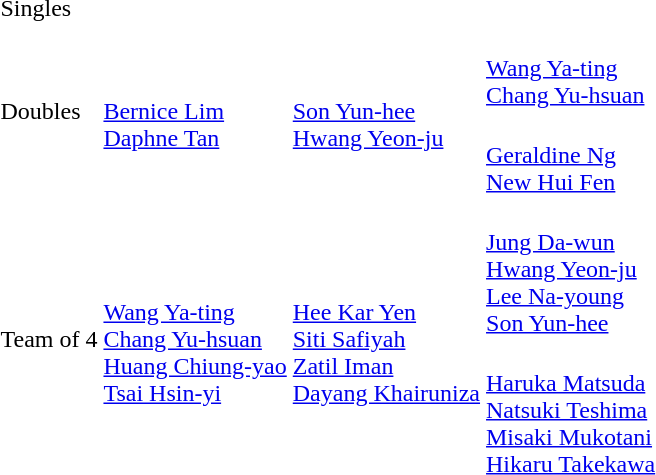<table>
<tr>
<td rowspan=2>Singles</td>
<td rowspan=2></td>
<td rowspan=2></td>
<td></td>
</tr>
<tr>
<td></td>
</tr>
<tr>
<td rowspan=2>Doubles</td>
<td rowspan=2><br><a href='#'>Bernice Lim</a><br><a href='#'>Daphne Tan</a></td>
<td rowspan=2><br><a href='#'>Son Yun-hee</a><br><a href='#'>Hwang Yeon-ju</a></td>
<td><br><a href='#'>Wang Ya-ting</a><br><a href='#'>Chang Yu-hsuan</a></td>
</tr>
<tr>
<td><br><a href='#'>Geraldine Ng</a><br><a href='#'>New Hui Fen</a></td>
</tr>
<tr>
<td rowspan=2>Team of 4</td>
<td rowspan=2><br><a href='#'>Wang Ya-ting</a><br><a href='#'>Chang Yu-hsuan</a><br><a href='#'>Huang Chiung-yao</a><br><a href='#'>Tsai Hsin-yi</a></td>
<td rowspan=2><br><a href='#'>Hee Kar Yen</a><br><a href='#'>Siti Safiyah</a><br><a href='#'>Zatil Iman</a><br><a href='#'>Dayang Khairuniza</a></td>
<td><br><a href='#'>Jung Da-wun</a><br><a href='#'>Hwang Yeon-ju</a><br><a href='#'>Lee Na-young</a><br><a href='#'>Son Yun-hee</a></td>
</tr>
<tr>
<td><br><a href='#'>Haruka Matsuda</a><br><a href='#'>Natsuki Teshima</a><br><a href='#'>Misaki Mukotani</a><br><a href='#'>Hikaru Takekawa</a></td>
</tr>
</table>
